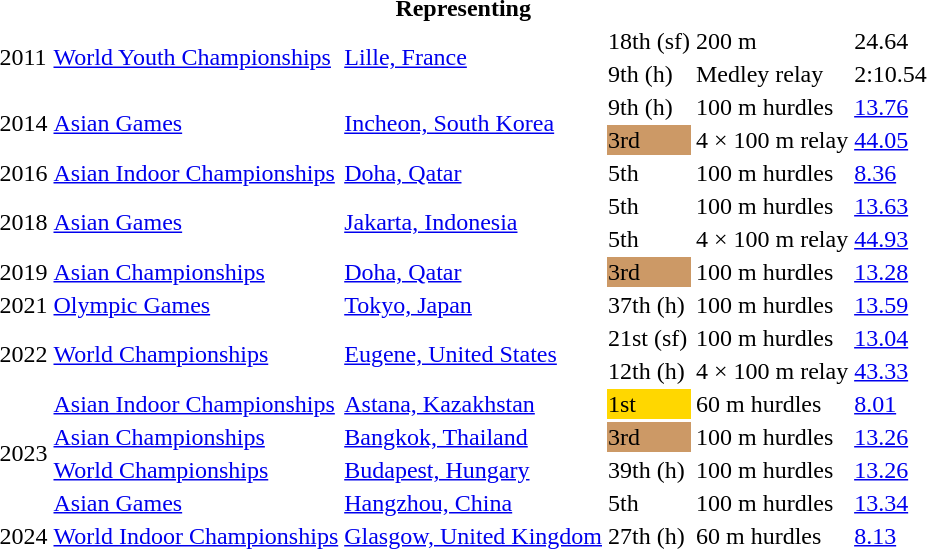<table>
<tr>
<th colspan="6">Representing </th>
</tr>
<tr>
<td rowspan=2>2011</td>
<td rowspan=2><a href='#'>World Youth Championships</a></td>
<td rowspan=2><a href='#'>Lille, France</a></td>
<td>18th (sf)</td>
<td>200 m</td>
<td>24.64</td>
</tr>
<tr>
<td>9th (h)</td>
<td>Medley relay</td>
<td>2:10.54</td>
</tr>
<tr>
<td rowspan=2>2014</td>
<td rowspan=2><a href='#'>Asian Games</a></td>
<td rowspan=2><a href='#'>Incheon, South Korea</a></td>
<td>9th (h)</td>
<td>100 m hurdles</td>
<td><a href='#'>13.76</a></td>
</tr>
<tr>
<td bgcolor=cc9966>3rd</td>
<td>4 × 100 m relay</td>
<td><a href='#'>44.05</a></td>
</tr>
<tr>
<td>2016</td>
<td><a href='#'>Asian Indoor Championships</a></td>
<td><a href='#'>Doha, Qatar</a></td>
<td>5th</td>
<td>100 m hurdles</td>
<td><a href='#'>8.36</a></td>
</tr>
<tr>
<td rowspan=2>2018</td>
<td rowspan=2><a href='#'>Asian Games</a></td>
<td rowspan=2><a href='#'>Jakarta, Indonesia</a></td>
<td>5th</td>
<td>100 m hurdles</td>
<td><a href='#'>13.63</a></td>
</tr>
<tr>
<td>5th</td>
<td>4 × 100 m relay</td>
<td><a href='#'>44.93</a></td>
</tr>
<tr>
<td>2019</td>
<td><a href='#'>Asian Championships</a></td>
<td><a href='#'>Doha, Qatar</a></td>
<td bgcolor=cc9966>3rd</td>
<td>100 m hurdles</td>
<td><a href='#'>13.28</a></td>
</tr>
<tr>
<td>2021</td>
<td><a href='#'>Olympic Games</a></td>
<td><a href='#'>Tokyo, Japan</a></td>
<td>37th (h)</td>
<td>100 m hurdles</td>
<td><a href='#'>13.59</a></td>
</tr>
<tr>
<td rowspan=2>2022</td>
<td rowspan=2><a href='#'>World Championships</a></td>
<td rowspan=2><a href='#'>Eugene, United States</a></td>
<td>21st (sf)</td>
<td>100 m hurdles</td>
<td><a href='#'>13.04</a></td>
</tr>
<tr>
<td>12th (h)</td>
<td>4 × 100 m relay</td>
<td><a href='#'>43.33</a></td>
</tr>
<tr>
<td rowspan=4>2023</td>
<td><a href='#'>Asian Indoor Championships</a></td>
<td><a href='#'>Astana, Kazakhstan</a></td>
<td bgcolor=gold>1st</td>
<td>60 m hurdles</td>
<td><a href='#'>8.01</a></td>
</tr>
<tr>
<td><a href='#'>Asian Championships</a></td>
<td><a href='#'>Bangkok, Thailand</a></td>
<td bgcolor=cc9966>3rd</td>
<td>100 m hurdles</td>
<td><a href='#'>13.26</a></td>
</tr>
<tr>
<td><a href='#'>World Championships</a></td>
<td><a href='#'>Budapest, Hungary</a></td>
<td>39th (h)</td>
<td>100 m hurdles</td>
<td><a href='#'>13.26</a></td>
</tr>
<tr>
<td><a href='#'>Asian Games</a></td>
<td><a href='#'>Hangzhou, China</a></td>
<td>5th</td>
<td>100 m hurdles</td>
<td><a href='#'>13.34</a></td>
</tr>
<tr>
<td>2024</td>
<td><a href='#'>World Indoor Championships</a></td>
<td><a href='#'>Glasgow, United Kingdom</a></td>
<td>27th (h)</td>
<td>60 m hurdles</td>
<td><a href='#'>8.13</a></td>
</tr>
</table>
